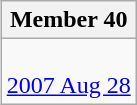<table class=wikitable align=right>
<tr>
<th>Member 40</th>
</tr>
<tr>
<td><br><a href='#'>2007 Aug 28</a></td>
</tr>
</table>
